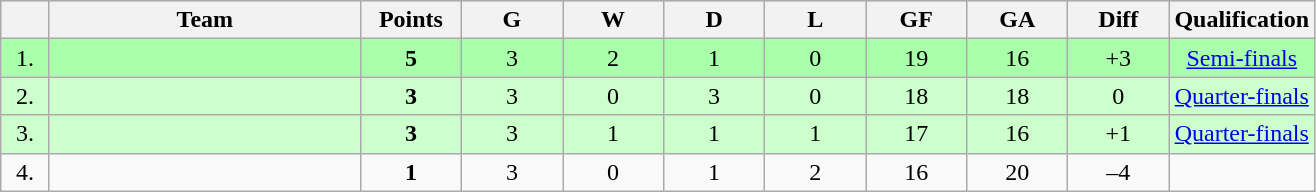<table class=wikitable style="text-align:center">
<tr bgcolor="#DCDCDC">
<th width="25"></th>
<th width="200">Team</th>
<th width="60">Points</th>
<th width="60">G</th>
<th width="60">W</th>
<th width="60">D</th>
<th width="60">L</th>
<th width="60">GF</th>
<th width="60">GA</th>
<th width="60">Diff</th>
<th width="60">Qualification</th>
</tr>
<tr bgcolor=#AAFFAA>
<td>1.</td>
<td align=left></td>
<td><strong>5</strong></td>
<td>3</td>
<td>2</td>
<td>1</td>
<td>0</td>
<td>19</td>
<td>16</td>
<td>+3</td>
<td><a href='#'>Semi-finals</a></td>
</tr>
<tr bgcolor=#CCFFCC>
<td>2.</td>
<td align=left></td>
<td><strong>3</strong></td>
<td>3</td>
<td>0</td>
<td>3</td>
<td>0</td>
<td>18</td>
<td>18</td>
<td>0</td>
<td><a href='#'>Quarter-finals</a></td>
</tr>
<tr bgcolor=#CCFFCC>
<td>3.</td>
<td align=left></td>
<td><strong>3</strong></td>
<td>3</td>
<td>1</td>
<td>1</td>
<td>1</td>
<td>17</td>
<td>16</td>
<td>+1</td>
<td><a href='#'>Quarter-finals</a></td>
</tr>
<tr>
<td>4.</td>
<td align=left></td>
<td><strong>1</strong></td>
<td>3</td>
<td>0</td>
<td>1</td>
<td>2</td>
<td>16</td>
<td>20</td>
<td>–4</td>
<td></td>
</tr>
</table>
